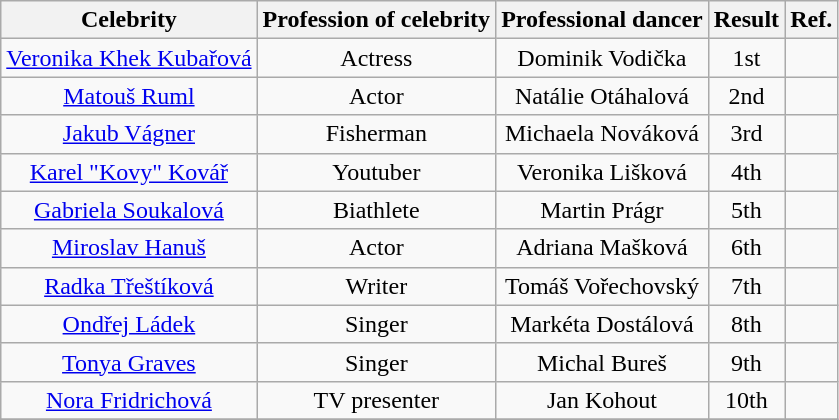<table class="wikitable" style="text-align:center;">
<tr>
<th>Celebrity</th>
<th>Profession of celebrity</th>
<th>Professional dancer</th>
<th>Result</th>
<th>Ref.</th>
</tr>
<tr>
<td><a href='#'>Veronika Khek Kubařová</a></td>
<td>Actress</td>
<td>Dominik Vodička</td>
<td>1st</td>
<td></td>
</tr>
<tr>
<td><a href='#'>Matouš Ruml</a></td>
<td>Actor</td>
<td>Natálie Otáhalová</td>
<td>2nd</td>
<td></td>
</tr>
<tr>
<td><a href='#'>Jakub Vágner</a></td>
<td>Fisherman</td>
<td>Michaela Nováková</td>
<td>3rd</td>
<td></td>
</tr>
<tr>
<td><a href='#'>Karel "Kovy" Kovář</a></td>
<td>Youtuber</td>
<td>Veronika Lišková</td>
<td>4th</td>
<td></td>
</tr>
<tr>
<td><a href='#'>Gabriela Soukalová</a></td>
<td>Biathlete</td>
<td>Martin Prágr</td>
<td>5th</td>
<td></td>
</tr>
<tr>
<td><a href='#'>Miroslav Hanuš</a></td>
<td>Actor</td>
<td>Adriana Mašková</td>
<td>6th</td>
<td></td>
</tr>
<tr>
<td><a href='#'>Radka Třeštíková</a></td>
<td>Writer</td>
<td>Tomáš Vořechovský</td>
<td>7th</td>
<td></td>
</tr>
<tr>
<td><a href='#'>Ondřej Ládek</a></td>
<td>Singer</td>
<td>Markéta Dostálová</td>
<td>8th</td>
<td></td>
</tr>
<tr>
<td><a href='#'>Tonya Graves</a></td>
<td>Singer</td>
<td>Michal Bureš</td>
<td>9th</td>
<td></td>
</tr>
<tr>
<td><a href='#'>Nora Fridrichová</a></td>
<td>TV presenter</td>
<td>Jan Kohout</td>
<td>10th</td>
<td></td>
</tr>
<tr>
</tr>
</table>
